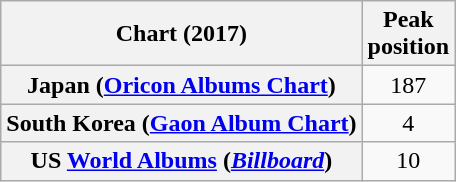<table class="wikitable sortable plainrowheaders" style="text-align:center;">
<tr>
<th>Chart (2017)</th>
<th>Peak<br>position</th>
</tr>
<tr>
<th scope="row">Japan (<a href='#'>Oricon Albums Chart</a>)</th>
<td>187</td>
</tr>
<tr>
<th scope="row">South Korea (<a href='#'>Gaon Album Chart</a>)</th>
<td>4</td>
</tr>
<tr>
<th scope="row">US <a href='#'>World Albums</a> (<a href='#'><em>Billboard</em></a>)</th>
<td>10</td>
</tr>
</table>
